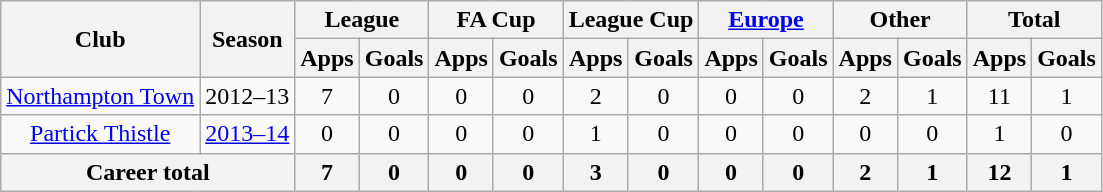<table class="wikitable" style="text-align:center">
<tr>
<th rowspan="2">Club</th>
<th rowspan="2">Season</th>
<th colspan="2">League</th>
<th colspan="2">FA Cup</th>
<th colspan="2">League Cup</th>
<th colspan="2"><a href='#'>Europe</a></th>
<th colspan="2">Other</th>
<th colspan="2">Total</th>
</tr>
<tr>
<th>Apps</th>
<th>Goals</th>
<th>Apps</th>
<th>Goals</th>
<th>Apps</th>
<th>Goals</th>
<th>Apps</th>
<th>Goals</th>
<th>Apps</th>
<th>Goals</th>
<th>Apps</th>
<th>Goals</th>
</tr>
<tr>
<td><a href='#'>Northampton Town</a></td>
<td>2012–13</td>
<td>7</td>
<td>0</td>
<td>0</td>
<td>0</td>
<td>2</td>
<td>0</td>
<td>0</td>
<td>0</td>
<td>2</td>
<td>1</td>
<td>11</td>
<td>1</td>
</tr>
<tr>
<td><a href='#'>Partick Thistle</a></td>
<td><a href='#'>2013–14</a></td>
<td>0</td>
<td>0</td>
<td>0</td>
<td>0</td>
<td>1</td>
<td>0</td>
<td>0</td>
<td>0</td>
<td>0</td>
<td>0</td>
<td>1</td>
<td>0</td>
</tr>
<tr>
<th colspan="2">Career total</th>
<th>7</th>
<th>0</th>
<th>0</th>
<th>0</th>
<th>3</th>
<th>0</th>
<th>0</th>
<th>0</th>
<th>2</th>
<th>1</th>
<th>12</th>
<th>1</th>
</tr>
</table>
